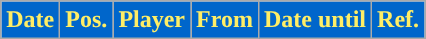<table class="wikitable plainrowheaders sortable">
<tr>
<th style="background:#0066cb; color:#fe6; ">Date</th>
<th style="background:#0066cb; color:#fe6; ">Pos.</th>
<th style="background:#0066cb; color:#fe6; ">Player</th>
<th style="background:#0066cb; color:#fe6; ">From</th>
<th style="background:#0066cb; color:#fe6; ">Date until</th>
<th style="background:#0066cb; color:#fe6; ">Ref.</th>
</tr>
</table>
